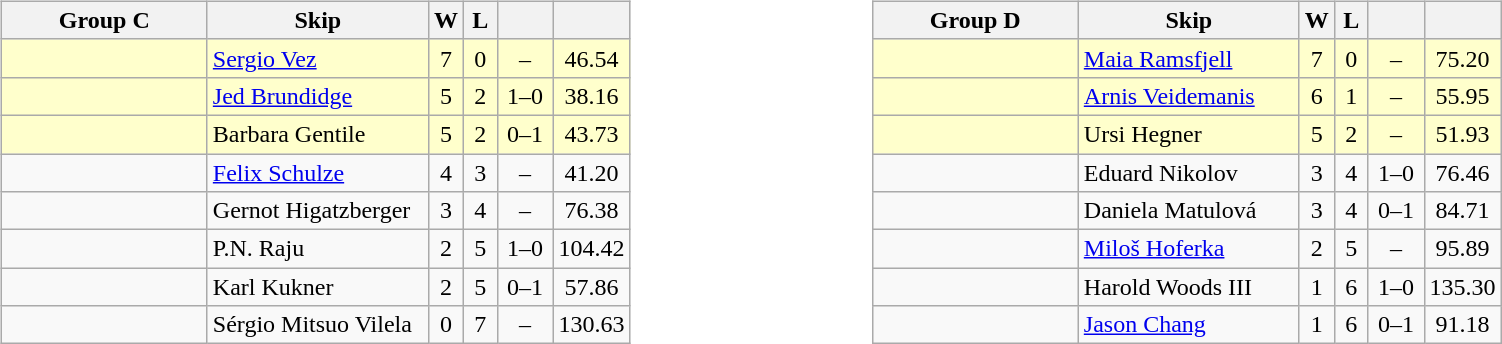<table>
<tr>
<td valign=top width=11%><br><table class="wikitable" style="text-align: center;">
<tr>
<th width=130>Group C</th>
<th width=140>Skip</th>
<th width=15>W</th>
<th width=15>L</th>
<th width=30></th>
<th width=15></th>
</tr>
<tr bgcolor=#ffffcc>
<td style="text-align:left;"></td>
<td style="text-align:left;"><a href='#'>Sergio Vez</a></td>
<td>7</td>
<td>0</td>
<td>–</td>
<td>46.54</td>
</tr>
<tr bgcolor=#ffffcc>
<td style="text-align:left;"></td>
<td style="text-align:left;"><a href='#'>Jed Brundidge</a></td>
<td>5</td>
<td>2</td>
<td>1–0</td>
<td>38.16</td>
</tr>
<tr bgcolor=#ffffcc>
<td style="text-align:left;"></td>
<td style="text-align:left;">Barbara Gentile</td>
<td>5</td>
<td>2</td>
<td>0–1</td>
<td>43.73</td>
</tr>
<tr>
<td style="text-align:left;"></td>
<td style="text-align:left;"><a href='#'>Felix Schulze</a></td>
<td>4</td>
<td>3</td>
<td>–</td>
<td>41.20</td>
</tr>
<tr>
<td style="text-align:left;"></td>
<td style="text-align:left;">Gernot Higatzberger</td>
<td>3</td>
<td>4</td>
<td>–</td>
<td>76.38</td>
</tr>
<tr>
<td style="text-align:left;"></td>
<td style="text-align:left;">P.N. Raju</td>
<td>2</td>
<td>5</td>
<td>1–0</td>
<td>104.42</td>
</tr>
<tr>
<td style="text-align:left;"></td>
<td style="text-align:left;">Karl Kukner</td>
<td>2</td>
<td>5</td>
<td>0–1</td>
<td>57.86</td>
</tr>
<tr>
<td style="text-align:left;"></td>
<td style="text-align:left;">Sérgio Mitsuo Vilela</td>
<td>0</td>
<td>7</td>
<td>–</td>
<td>130.63</td>
</tr>
</table>
</td>
<td valign=top width=15%><br><table class="wikitable" style="text-align: center;">
<tr>
<th width=130>Group D</th>
<th width=140>Skip</th>
<th width=15>W</th>
<th width=15>L</th>
<th width=30></th>
<th width=15></th>
</tr>
<tr bgcolor=#ffffcc>
<td style="text-align:left;"></td>
<td style="text-align:left;"><a href='#'>Maia Ramsfjell</a></td>
<td>7</td>
<td>0</td>
<td>–</td>
<td>75.20</td>
</tr>
<tr bgcolor=#ffffcc>
<td style="text-align:left;"></td>
<td style="text-align:left;"><a href='#'>Arnis Veidemanis</a></td>
<td>6</td>
<td>1</td>
<td>–</td>
<td>55.95</td>
</tr>
<tr bgcolor=#ffffcc>
<td style="text-align:left;"></td>
<td style="text-align:left;">Ursi Hegner</td>
<td>5</td>
<td>2</td>
<td>–</td>
<td>51.93</td>
</tr>
<tr>
<td style="text-align:left;"></td>
<td style="text-align:left;">Eduard Nikolov</td>
<td>3</td>
<td>4</td>
<td>1–0</td>
<td>76.46</td>
</tr>
<tr>
<td style="text-align:left;"></td>
<td style="text-align:left;">Daniela Matulová</td>
<td>3</td>
<td>4</td>
<td>0–1</td>
<td>84.71</td>
</tr>
<tr>
<td style="text-align:left;"></td>
<td style="text-align:left;"><a href='#'>Miloš Hoferka</a></td>
<td>2</td>
<td>5</td>
<td>–</td>
<td>95.89</td>
</tr>
<tr>
<td style="text-align:left;"></td>
<td style="text-align:left;">Harold Woods III</td>
<td>1</td>
<td>6</td>
<td>1–0</td>
<td>135.30</td>
</tr>
<tr>
<td style="text-align:left;"></td>
<td style="text-align:left;"><a href='#'>Jason Chang</a></td>
<td>1</td>
<td>6</td>
<td>0–1</td>
<td>91.18</td>
</tr>
</table>
</td>
</tr>
</table>
